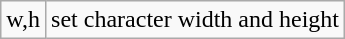<table class = wikitable>
<tr>
<td> w,h</td>
<td>set character width and height</td>
</tr>
</table>
